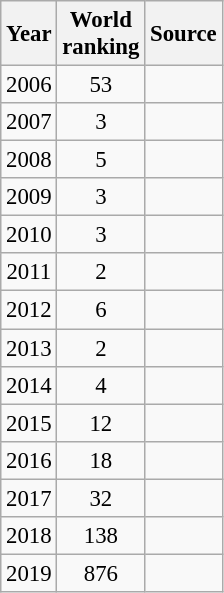<table class="wikitable" style="text-align:center; font-size: 95%;">
<tr>
<th>Year</th>
<th>World<br>ranking</th>
<th>Source</th>
</tr>
<tr>
<td>2006</td>
<td>53</td>
<td></td>
</tr>
<tr>
<td>2007</td>
<td>3</td>
<td></td>
</tr>
<tr>
<td>2008</td>
<td>5</td>
<td></td>
</tr>
<tr>
<td>2009</td>
<td>3</td>
<td></td>
</tr>
<tr>
<td>2010</td>
<td>3</td>
<td></td>
</tr>
<tr>
<td>2011</td>
<td>2</td>
<td></td>
</tr>
<tr>
<td>2012</td>
<td>6</td>
<td></td>
</tr>
<tr>
<td>2013</td>
<td>2</td>
<td></td>
</tr>
<tr>
<td>2014</td>
<td>4</td>
<td></td>
</tr>
<tr>
<td>2015</td>
<td>12</td>
<td></td>
</tr>
<tr>
<td>2016</td>
<td>18</td>
<td></td>
</tr>
<tr>
<td>2017</td>
<td>32</td>
<td></td>
</tr>
<tr>
<td>2018</td>
<td>138</td>
<td></td>
</tr>
<tr>
<td>2019</td>
<td>876</td>
<td></td>
</tr>
</table>
